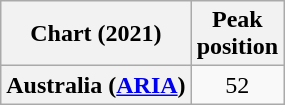<table class="wikitable plainrowheaders" style="text-align:center">
<tr>
<th scope="col">Chart (2021)</th>
<th scope="col">Peak<br>position</th>
</tr>
<tr>
<th scope="row">Australia (<a href='#'>ARIA</a>)</th>
<td>52</td>
</tr>
</table>
